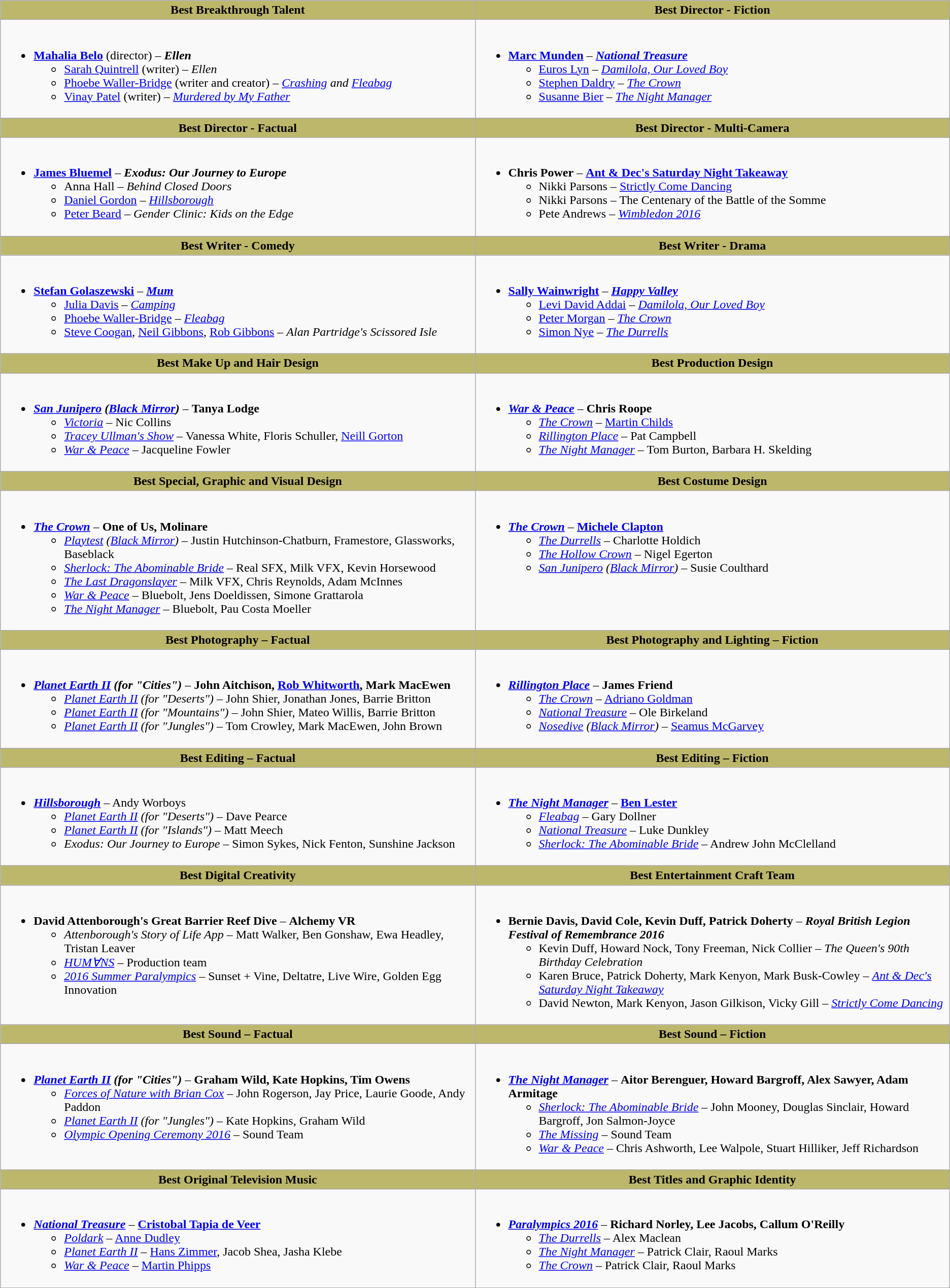<table class="wikitable">
<tr>
<th style="background:#BDB76B; width:50%">Best Breakthrough Talent</th>
<th style="background:#BDB76B; width:50%">Best Director - Fiction</th>
</tr>
<tr>
<td valign="top"><br><ul><li><strong><a href='#'>Mahalia Belo</a></strong> (director) – <strong><em>Ellen</em></strong><ul><li><a href='#'>Sarah Quintrell</a> (writer) – <em>Ellen</em></li><li><a href='#'>Phoebe Waller-Bridge</a> (writer and creator) – <em><a href='#'>Crashing</a> and <a href='#'>Fleabag</a></em></li><li><a href='#'>Vinay Patel</a> (writer) – <em><a href='#'>Murdered by My Father</a></em></li></ul></li></ul></td>
<td valign="top"><br><ul><li><strong><a href='#'>Marc Munden</a></strong> – <strong><em><a href='#'>National Treasure</a></em></strong><ul><li><a href='#'>Euros Lyn</a> – <em><a href='#'>Damilola, Our Loved Boy</a></em></li><li><a href='#'>Stephen Daldry</a> – <em><a href='#'>The Crown</a></em></li><li><a href='#'>Susanne Bier</a> – <em><a href='#'>The Night Manager</a></em></li></ul></li></ul></td>
</tr>
<tr>
</tr>
<tr>
<th style="background:#BDB76B; width:50%">Best Director - Factual</th>
<th style="background:#BDB76B; width:50%">Best Director - Multi-Camera</th>
</tr>
<tr>
<td valign="top"><br><ul><li><strong><a href='#'>James Bluemel</a></strong> – <strong><em>Exodus: Our Journey to Europe</em></strong><ul><li>Anna Hall – <em>Behind Closed Doors</em></li><li><a href='#'>Daniel Gordon</a> – <em><a href='#'>Hillsborough</a></em></li><li><a href='#'>Peter Beard</a> – <em>Gender Clinic: Kids on the Edge</em></li></ul></li></ul></td>
<td valign="top"><br><ul><li><strong>Chris Power</strong> – <strong><a href='#'>Ant & Dec's Saturday Night Takeaway</a></strong><ul><li>Nikki Parsons – <a href='#'>Strictly Come Dancing</a></li><li>Nikki Parsons – The Centenary of the Battle of the Somme</li><li>Pete Andrews – <em><a href='#'>Wimbledon 2016</a></em></li></ul></li></ul></td>
</tr>
<tr>
<th style="background:#BDB76B; width:50%">Best Writer - Comedy</th>
<th style="background:#BDB76B; width:50%">Best Writer - Drama</th>
</tr>
<tr>
<td valign="top"><br><ul><li><strong><a href='#'>Stefan Golaszewski</a></strong> – <strong><em><a href='#'>Mum</a></em></strong><ul><li><a href='#'>Julia Davis</a> – <em><a href='#'>Camping</a></em></li><li><a href='#'>Phoebe Waller-Bridge</a> – <em><a href='#'>Fleabag</a></em></li><li><a href='#'>Steve Coogan</a>, <a href='#'>Neil Gibbons</a>, <a href='#'>Rob Gibbons</a> – <em>Alan Partridge's Scissored Isle</em></li></ul></li></ul></td>
<td valign="top"><br><ul><li><strong><a href='#'>Sally Wainwright</a></strong> – <strong><em><a href='#'>Happy Valley</a></em></strong><ul><li><a href='#'>Levi David Addai</a> – <em><a href='#'>Damilola, Our Loved Boy</a></em></li><li><a href='#'>Peter Morgan</a> – <em><a href='#'>The Crown</a></em></li><li><a href='#'>Simon Nye</a> – <em><a href='#'>The Durrells</a></em></li></ul></li></ul></td>
</tr>
<tr>
<th style="background:#BDB76B; width:50%">Best Make Up and Hair Design</th>
<th style="background:#BDB76B; width:50%">Best Production Design</th>
</tr>
<tr>
<td valign="top"><br><ul><li><strong><em><a href='#'>San Junipero</a> (<a href='#'>Black Mirror</a>)</em></strong> – <strong>Tanya Lodge</strong><ul><li><em><a href='#'>Victoria</a></em> – Nic Collins</li><li><em><a href='#'>Tracey Ullman's Show</a></em> – Vanessa White, Floris Schuller, <a href='#'>Neill Gorton</a></li><li><em><a href='#'>War & Peace</a></em> – Jacqueline Fowler</li></ul></li></ul></td>
<td valign="top"><br><ul><li><strong><em><a href='#'>War & Peace</a></em></strong> – <strong>Chris Roope</strong><ul><li><em><a href='#'>The Crown</a></em> – <a href='#'>Martin Childs</a></li><li><em><a href='#'>Rillington Place</a></em> – Pat Campbell</li><li><em><a href='#'>The Night Manager</a></em> – Tom Burton, Barbara H. Skelding</li></ul></li></ul></td>
</tr>
<tr>
<th style="background:#BDB76B;">Best Special, Graphic and Visual Design</th>
<th style="background:#BDB76B;">Best Costume Design</th>
</tr>
<tr>
<td valign="top"><br><ul><li><strong><em><a href='#'>The Crown</a></em></strong> – <strong>One of Us, Molinare</strong><ul><li><em><a href='#'>Playtest</a> (<a href='#'>Black Mirror</a>)</em> – Justin Hutchinson-Chatburn, Framestore, Glassworks, Baseblack</li><li><em><a href='#'>Sherlock: The Abominable Bride</a></em> – Real SFX, Milk VFX, Kevin Horsewood</li><li><em><a href='#'>The Last Dragonslayer</a></em> – Milk VFX, Chris Reynolds, Adam McInnes</li><li><em><a href='#'>War & Peace</a></em> – Bluebolt, Jens Doeldissen, Simone Grattarola</li><li><em><a href='#'>The Night Manager</a></em> – Bluebolt, Pau Costa Moeller</li></ul></li></ul></td>
<td valign="top"><br><ul><li><strong><em><a href='#'>The Crown</a></em></strong> – <strong><a href='#'>Michele Clapton</a></strong><ul><li><em><a href='#'>The Durrells</a></em> – Charlotte Holdich</li><li><em><a href='#'>The Hollow Crown</a></em> – Nigel Egerton</li><li><em><a href='#'>San Junipero</a> (<a href='#'>Black Mirror</a>)</em> – Susie Coulthard</li></ul></li></ul></td>
</tr>
<tr>
<th style="background:#BDB76B;">Best Photography – Factual</th>
<th style="background:#BDB76B;">Best Photography and Lighting – Fiction</th>
</tr>
<tr>
<td valign="top"><br><ul><li><strong><em><a href='#'>Planet Earth II</a> (for "Cities")</em></strong> – <strong>John Aitchison, <a href='#'>Rob Whitworth</a>, Mark MacEwen</strong><ul><li><em><a href='#'>Planet Earth II</a> (for "Deserts")</em> – John Shier, Jonathan Jones, Barrie Britton</li><li><em><a href='#'>Planet Earth II</a> (for "Mountains")</em> – John Shier, Mateo Willis, Barrie Britton</li><li><em><a href='#'>Planet Earth II</a> (for "Jungles")</em> – Tom Crowley, Mark MacEwen, John Brown</li></ul></li></ul></td>
<td valign="top"><br><ul><li><strong><em><a href='#'>Rillington Place</a></em></strong> – <strong>James Friend</strong><ul><li><em><a href='#'>The Crown</a></em> – <a href='#'>Adriano Goldman</a></li><li><em><a href='#'>National Treasure</a></em> – Ole Birkeland</li><li><em><a href='#'>Nosedive</a> (<a href='#'>Black Mirror</a>)</em> – <a href='#'>Seamus McGarvey</a></li></ul></li></ul></td>
</tr>
<tr>
<th style="background:#BDB76B; width:50%">Best Editing – Factual</th>
<th style="background:#BDB76B; width:50%">Best Editing – Fiction</th>
</tr>
<tr>
<td valign="top"><br><ul><li><strong><em><a href='#'>Hillsborough</a></em></strong> – Andy Worboys<ul><li><em><a href='#'>Planet Earth II</a> (for "Deserts")</em> – Dave Pearce</li><li><em><a href='#'>Planet Earth II</a> (for "Islands")</em> – Matt Meech</li><li><em>Exodus: Our Journey to Europe</em> – Simon Sykes, Nick Fenton, Sunshine Jackson</li></ul></li></ul></td>
<td valign="top"><br><ul><li><strong><em><a href='#'>The Night Manager</a></em></strong> – <strong><a href='#'>Ben Lester</a></strong><ul><li><em><a href='#'>Fleabag</a></em> – Gary Dollner</li><li><em><a href='#'>National Treasure</a></em> – Luke Dunkley</li><li><em><a href='#'>Sherlock: The Abominable Bride</a></em> – Andrew John McClelland</li></ul></li></ul></td>
</tr>
<tr>
<th style="background:#BDB76B;">Best Digital Creativity</th>
<th style="background:#BDB76B;">Best Entertainment Craft Team</th>
</tr>
<tr>
<td valign="top"><br><ul><li><strong>David Attenborough's Great Barrier Reef Dive</strong> – <strong>Alchemy VR</strong><ul><li><em>Attenborough's Story of Life App</em> – Matt Walker, Ben Gonshaw, Ewa Headley, Tristan Leaver</li><li><em><a href='#'>HUM∀NS</a></em> – Production team</li><li><em><a href='#'>2016 Summer Paralympics</a></em> – Sunset + Vine, Deltatre, Live Wire, Golden Egg Innovation</li></ul></li></ul></td>
<td valign="top"><br><ul><li><strong>Bernie Davis, David Cole, Kevin Duff, Patrick Doherty</strong> – <strong><em>Royal British Legion Festival of Remembrance 2016</em></strong><ul><li>Kevin Duff, Howard Nock, Tony Freeman, Nick Collier – <em>The Queen's 90th Birthday Celebration</em></li><li>Karen Bruce, Patrick Doherty, Mark Kenyon, Mark Busk-Cowley – <em><a href='#'>Ant & Dec's Saturday Night Takeaway</a></em></li><li>David Newton, Mark Kenyon, Jason Gilkison, Vicky Gill – <em><a href='#'>Strictly Come Dancing</a></em></li></ul></li></ul></td>
</tr>
<tr>
<th style="background:#BDB76B;">Best Sound – Factual</th>
<th style="background:#BDB76B;">Best Sound – Fiction</th>
</tr>
<tr>
<td valign="top"><br><ul><li><strong><em><a href='#'>Planet Earth II</a> (for "Cities")</em></strong> – <strong>Graham Wild, Kate Hopkins, Tim Owens</strong><ul><li><em><a href='#'>Forces of Nature with Brian Cox</a></em> – John Rogerson, Jay Price, Laurie Goode, Andy Paddon</li><li><em><a href='#'>Planet Earth II</a> (for "Jungles")</em> – Kate Hopkins, Graham Wild</li><li><em><a href='#'>Olympic Opening Ceremony 2016</a></em> – Sound Team</li></ul></li></ul></td>
<td valign="top"><br><ul><li><strong><em><a href='#'>The Night Manager</a></em></strong> – <strong>Aitor Berenguer, Howard Bargroff, Alex Sawyer, Adam Armitage</strong><ul><li><em><a href='#'>Sherlock: The Abominable Bride</a></em> – John Mooney, Douglas Sinclair, Howard Bargroff, Jon Salmon-Joyce</li><li><em><a href='#'>The Missing</a></em> – Sound Team</li><li><em><a href='#'>War & Peace</a></em> – Chris Ashworth, Lee Walpole, Stuart Hilliker, Jeff Richardson</li></ul></li></ul></td>
</tr>
<tr>
<th style="background:#BDB76B;">Best Original Television Music</th>
<th style="background:#BDB76B;">Best Titles and Graphic Identity</th>
</tr>
<tr>
<td valign="top"><br><ul><li><strong><em><a href='#'>National Treasure</a></em></strong> – <strong><a href='#'>Cristobal Tapia de Veer</a></strong><ul><li><em><a href='#'>Poldark</a></em> – <a href='#'>Anne Dudley</a></li><li><em><a href='#'>Planet Earth II</a></em> – <a href='#'>Hans Zimmer</a>, Jacob Shea, Jasha Klebe</li><li><em><a href='#'>War & Peace</a></em> – <a href='#'>Martin Phipps</a></li></ul></li></ul></td>
<td valign="top"><br><ul><li><strong><em><a href='#'>Paralympics 2016</a></em></strong> – <strong>Richard Norley, Lee Jacobs, Callum O'Reilly</strong><ul><li><em><a href='#'>The Durrells</a></em> – Alex Maclean</li><li><em><a href='#'>The Night Manager</a></em> – Patrick Clair, Raoul Marks</li><li><em><a href='#'>The Crown</a></em> – Patrick Clair, Raoul Marks</li></ul></li></ul></td>
</tr>
<tr>
</tr>
</table>
